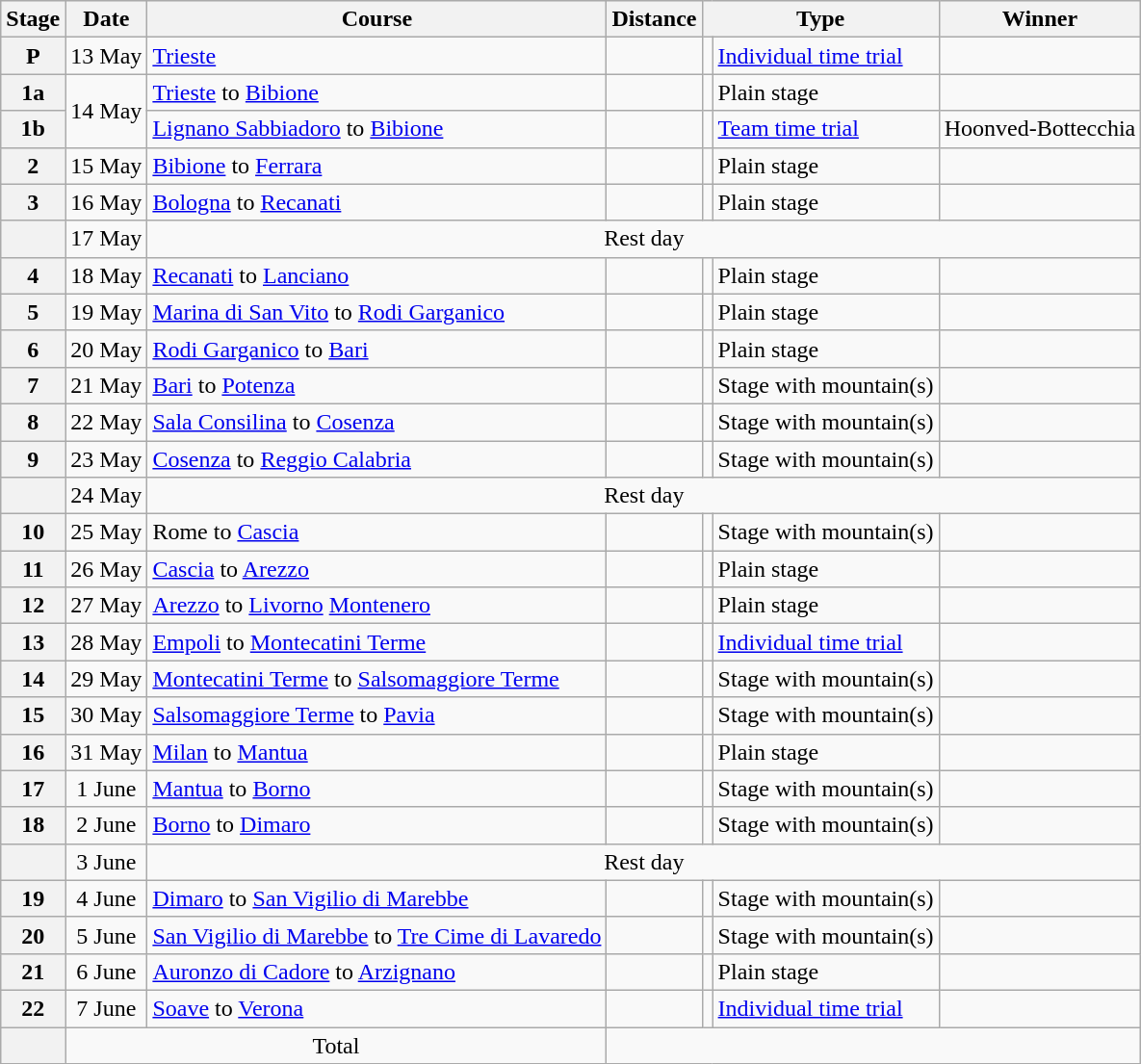<table class="wikitable">
<tr style="background:#efefef;">
<th>Stage</th>
<th>Date</th>
<th>Course</th>
<th>Distance</th>
<th colspan="2">Type</th>
<th>Winner</th>
</tr>
<tr>
<th style="text-align:center">P</th>
<td style="text-align:center;">13 May</td>
<td><a href='#'>Trieste</a></td>
<td style="text-align:center;"></td>
<td style="text-align:center;"></td>
<td><a href='#'>Individual time trial</a></td>
<td></td>
</tr>
<tr>
<th style="text-align:center">1a</th>
<td style="text-align:center;" rowspan="2">14 May</td>
<td><a href='#'>Trieste</a> to <a href='#'>Bibione</a></td>
<td style="text-align:center;"></td>
<td style="text-align:center;"></td>
<td>Plain stage</td>
<td></td>
</tr>
<tr>
<th style="text-align:center">1b</th>
<td><a href='#'>Lignano Sabbiadoro</a> to <a href='#'>Bibione</a></td>
<td style="text-align:center;"></td>
<td style="text-align:center;"></td>
<td><a href='#'>Team time trial</a></td>
<td>Hoonved-Bottecchia</td>
</tr>
<tr>
<th style="text-align:center">2</th>
<td style="text-align:center;">15 May</td>
<td><a href='#'>Bibione</a> to <a href='#'>Ferrara</a></td>
<td style="text-align:center;"></td>
<td style="text-align:center;"></td>
<td>Plain stage</td>
<td></td>
</tr>
<tr>
<th style="text-align:center">3</th>
<td style="text-align:center;">16 May</td>
<td><a href='#'>Bologna</a> to <a href='#'>Recanati</a></td>
<td style="text-align:center;"></td>
<td style="text-align:center;"></td>
<td>Plain stage</td>
<td></td>
</tr>
<tr>
<th></th>
<td style="text-align:center;">17 May</td>
<td colspan="6" style="text-align:center;">Rest day</td>
</tr>
<tr>
<th style="text-align:center">4</th>
<td style="text-align:center;">18 May</td>
<td><a href='#'>Recanati</a> to <a href='#'>Lanciano</a></td>
<td style="text-align:center;"></td>
<td style="text-align:center;"></td>
<td>Plain stage</td>
<td></td>
</tr>
<tr>
<th style="text-align:center">5</th>
<td style="text-align:center;">19 May</td>
<td><a href='#'>Marina di San Vito</a> to <a href='#'>Rodi Garganico</a></td>
<td style="text-align:center;"></td>
<td style="text-align:center;"></td>
<td>Plain stage</td>
<td></td>
</tr>
<tr>
<th style="text-align:center">6</th>
<td style="text-align:center;">20 May</td>
<td><a href='#'>Rodi Garganico</a> to <a href='#'>Bari</a></td>
<td style="text-align:center;"></td>
<td style="text-align:center;"></td>
<td>Plain stage</td>
<td></td>
</tr>
<tr>
<th style="text-align:center">7</th>
<td style="text-align:center;">21 May</td>
<td><a href='#'>Bari</a> to <a href='#'>Potenza</a></td>
<td style="text-align:center;"></td>
<td style="text-align:center;"></td>
<td>Stage with mountain(s)</td>
<td></td>
</tr>
<tr>
<th style="text-align:center">8</th>
<td style="text-align:center;">22 May</td>
<td><a href='#'>Sala Consilina</a> to <a href='#'>Cosenza</a></td>
<td style="text-align:center;"></td>
<td style="text-align:center;"></td>
<td>Stage with mountain(s)</td>
<td></td>
</tr>
<tr>
<th style="text-align:center">9</th>
<td style="text-align:center;">23 May</td>
<td><a href='#'>Cosenza</a> to <a href='#'>Reggio Calabria</a></td>
<td style="text-align:center;"></td>
<td style="text-align:center;"></td>
<td>Stage with mountain(s)</td>
<td></td>
</tr>
<tr>
<th></th>
<td style="text-align:center;">24 May</td>
<td colspan="6" style="text-align:center;">Rest day</td>
</tr>
<tr>
<th style="text-align:center">10</th>
<td style="text-align:center;">25 May</td>
<td>Rome to <a href='#'>Cascia</a></td>
<td style="text-align:center;"></td>
<td style="text-align:center;"></td>
<td>Stage with mountain(s)</td>
<td></td>
</tr>
<tr>
<th style="text-align:center">11</th>
<td style="text-align:center;">26 May</td>
<td><a href='#'>Cascia</a> to <a href='#'>Arezzo</a></td>
<td style="text-align:center;"></td>
<td style="text-align:center;"></td>
<td>Plain stage</td>
<td></td>
</tr>
<tr>
<th style="text-align:center">12</th>
<td style="text-align:center;">27 May</td>
<td><a href='#'>Arezzo</a> to <a href='#'>Livorno</a> <a href='#'>Montenero</a></td>
<td style="text-align:center;"></td>
<td style="text-align:center;"></td>
<td>Plain stage</td>
<td></td>
</tr>
<tr>
<th style="text-align:center">13</th>
<td style="text-align:center;">28 May</td>
<td><a href='#'>Empoli</a> to <a href='#'>Montecatini Terme</a></td>
<td style="text-align:center;"></td>
<td style="text-align:center;"></td>
<td><a href='#'>Individual time trial</a></td>
<td></td>
</tr>
<tr>
<th style="text-align:center">14</th>
<td style="text-align:center;">29 May</td>
<td><a href='#'>Montecatini Terme</a> to <a href='#'>Salsomaggiore Terme</a></td>
<td style="text-align:center;"></td>
<td style="text-align:center;"></td>
<td>Stage with mountain(s)</td>
<td></td>
</tr>
<tr>
<th style="text-align:center">15</th>
<td style="text-align:center;">30 May</td>
<td><a href='#'>Salsomaggiore Terme</a> to <a href='#'>Pavia</a></td>
<td style="text-align:center;"></td>
<td style="text-align:center;"></td>
<td>Stage with mountain(s)</td>
<td></td>
</tr>
<tr>
<th style="text-align:center">16</th>
<td style="text-align:center;">31 May</td>
<td><a href='#'>Milan</a> to <a href='#'>Mantua</a></td>
<td style="text-align:center;"></td>
<td style="text-align:center;"></td>
<td>Plain stage</td>
<td></td>
</tr>
<tr>
<th style="text-align:center">17</th>
<td style="text-align:center;">1 June</td>
<td><a href='#'>Mantua</a> to <a href='#'>Borno</a></td>
<td style="text-align:center;"></td>
<td style="text-align:center;"></td>
<td>Stage with mountain(s)</td>
<td></td>
</tr>
<tr>
<th style="text-align:center">18</th>
<td style="text-align:center;">2 June</td>
<td><a href='#'>Borno</a> to <a href='#'>Dimaro</a></td>
<td style="text-align:center;"></td>
<td style="text-align:center;"></td>
<td>Stage with mountain(s)</td>
<td></td>
</tr>
<tr>
<th></th>
<td style="text-align:center;">3 June</td>
<td colspan="6" style="text-align:center;">Rest day</td>
</tr>
<tr>
<th style="text-align:center">19</th>
<td style="text-align:center;">4 June</td>
<td><a href='#'>Dimaro</a> to <a href='#'>San Vigilio di Marebbe</a></td>
<td style="text-align:center;"></td>
<td style="text-align:center;"></td>
<td>Stage with mountain(s)</td>
<td></td>
</tr>
<tr>
<th style="text-align:center">20</th>
<td style="text-align:center;">5 June</td>
<td><a href='#'>San Vigilio di Marebbe</a> to <a href='#'>Tre Cime di Lavaredo</a></td>
<td style="text-align:center;"></td>
<td style="text-align:center;"></td>
<td>Stage with mountain(s)</td>
<td></td>
</tr>
<tr>
<th style="text-align:center">21</th>
<td style="text-align:center;">6 June</td>
<td><a href='#'>Auronzo di Cadore</a> to <a href='#'>Arzignano</a></td>
<td style="text-align:center;"></td>
<td style="text-align:center;"></td>
<td>Plain stage</td>
<td></td>
</tr>
<tr>
<th style="text-align:center">22</th>
<td style="text-align:center;">7 June</td>
<td><a href='#'>Soave</a> to <a href='#'>Verona</a></td>
<td style="text-align:center;"></td>
<td style="text-align:center;"></td>
<td><a href='#'>Individual time trial</a></td>
<td></td>
</tr>
<tr>
<th></th>
<td colspan="2" style="text-align:center;">Total</td>
<td colspan="5" style="text-align:center;"></td>
</tr>
</table>
